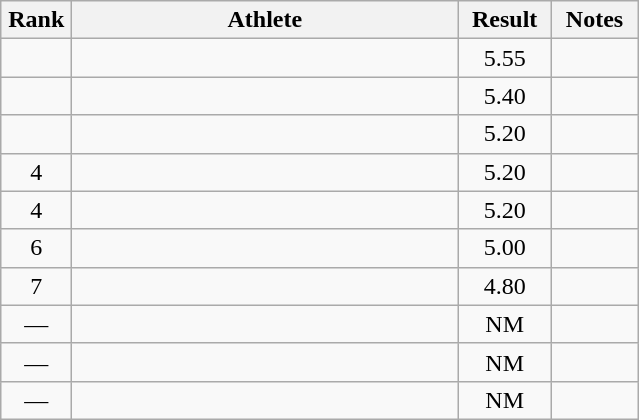<table class="wikitable" style="text-align:center">
<tr>
<th width=40>Rank</th>
<th width=250>Athlete</th>
<th width=55>Result</th>
<th width=50>Notes</th>
</tr>
<tr>
<td></td>
<td align=left></td>
<td>5.55</td>
<td></td>
</tr>
<tr>
<td></td>
<td align=left></td>
<td>5.40</td>
<td></td>
</tr>
<tr>
<td></td>
<td align=left></td>
<td>5.20</td>
<td></td>
</tr>
<tr>
<td>4</td>
<td align=left></td>
<td>5.20</td>
<td></td>
</tr>
<tr>
<td>4</td>
<td align=left></td>
<td>5.20</td>
<td></td>
</tr>
<tr>
<td>6</td>
<td align=left></td>
<td>5.00</td>
<td></td>
</tr>
<tr>
<td>7</td>
<td align=left></td>
<td>4.80</td>
<td></td>
</tr>
<tr>
<td>—</td>
<td align=left></td>
<td>NM</td>
<td></td>
</tr>
<tr>
<td>—</td>
<td align=left></td>
<td>NM</td>
<td></td>
</tr>
<tr>
<td>—</td>
<td align=left></td>
<td>NM</td>
<td></td>
</tr>
</table>
